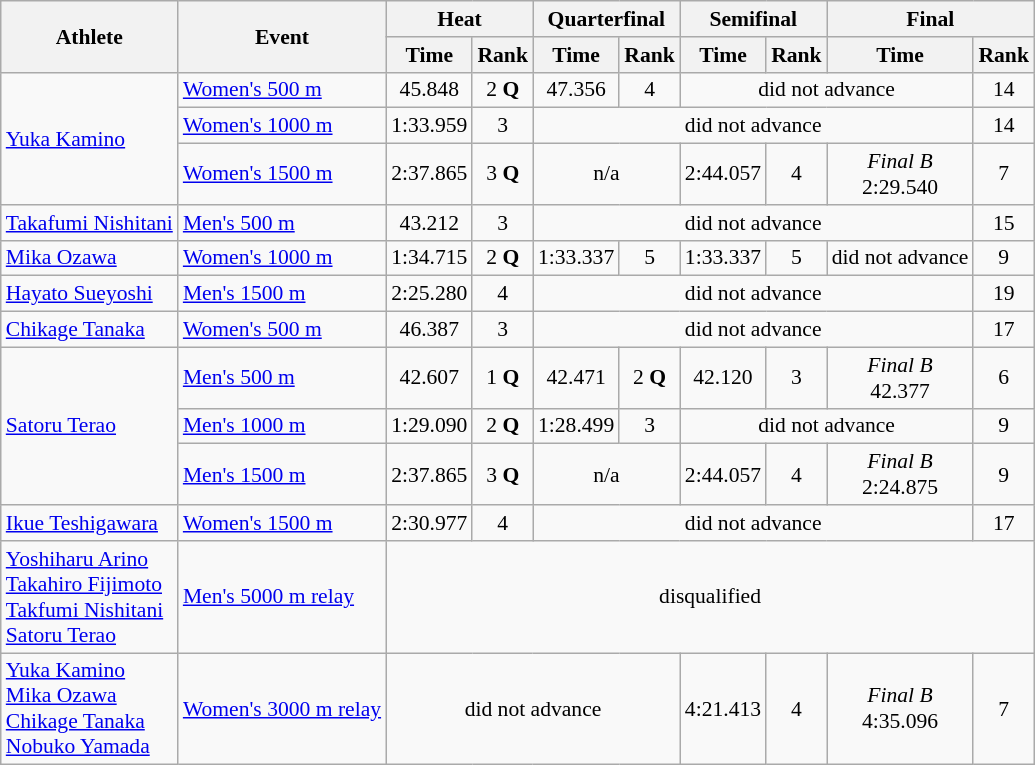<table class="wikitable" style="font-size:90%">
<tr>
<th rowspan="2">Athlete</th>
<th rowspan="2">Event</th>
<th colspan="2">Heat</th>
<th colspan="2">Quarterfinal</th>
<th colspan="2">Semifinal</th>
<th colspan="2">Final</th>
</tr>
<tr>
<th>Time</th>
<th>Rank</th>
<th>Time</th>
<th>Rank</th>
<th>Time</th>
<th>Rank</th>
<th>Time</th>
<th>Rank</th>
</tr>
<tr>
<td rowspan=3><a href='#'>Yuka Kamino</a></td>
<td><a href='#'>Women's 500 m</a></td>
<td align="center">45.848</td>
<td align="center">2 <strong>Q</strong></td>
<td align="center">47.356</td>
<td align="center">4</td>
<td colspan=3 align="center">did not advance</td>
<td align="center">14</td>
</tr>
<tr>
<td><a href='#'>Women's 1000 m</a></td>
<td align="center">1:33.959</td>
<td align="center">3</td>
<td colspan=5 align="center">did not advance</td>
<td align="center">14</td>
</tr>
<tr>
<td><a href='#'>Women's 1500 m</a></td>
<td align="center">2:37.865</td>
<td align="center">3 <strong>Q</strong></td>
<td colspan=2 align="center">n/a</td>
<td align="center">2:44.057</td>
<td align="center">4</td>
<td align="center"><em>Final B</em> <br>2:29.540</td>
<td align="center">7</td>
</tr>
<tr>
<td><a href='#'>Takafumi Nishitani</a></td>
<td><a href='#'>Men's 500 m</a></td>
<td align="center">43.212</td>
<td align="center">3</td>
<td colspan=5 align="center">did not advance</td>
<td align="center">15</td>
</tr>
<tr>
<td><a href='#'>Mika Ozawa</a></td>
<td><a href='#'>Women's 1000 m</a></td>
<td align="center">1:34.715</td>
<td align="center">2 <strong>Q</strong></td>
<td align="center">1:33.337</td>
<td align="center">5</td>
<td align="center">1:33.337</td>
<td align="center">5</td>
<td align="center">did not advance</td>
<td align="center">9</td>
</tr>
<tr>
<td><a href='#'>Hayato Sueyoshi</a></td>
<td><a href='#'>Men's 1500 m</a></td>
<td align="center">2:25.280</td>
<td align="center">4</td>
<td colspan=5 align="center">did not advance</td>
<td align="center">19</td>
</tr>
<tr>
<td><a href='#'>Chikage Tanaka</a></td>
<td><a href='#'>Women's 500 m</a></td>
<td align="center">46.387</td>
<td align="center">3</td>
<td colspan=5 align="center">did not advance</td>
<td align="center">17</td>
</tr>
<tr>
<td rowspan=3><a href='#'>Satoru Terao</a></td>
<td><a href='#'>Men's 500 m</a></td>
<td align="center">42.607</td>
<td align="center">1 <strong>Q</strong></td>
<td align="center">42.471</td>
<td align="center">2 <strong>Q</strong></td>
<td align="center">42.120</td>
<td align="center">3</td>
<td align="center"><em>Final B</em> <br> 42.377</td>
<td align="center">6</td>
</tr>
<tr>
<td><a href='#'>Men's 1000 m</a></td>
<td align="center">1:29.090</td>
<td align="center">2 <strong>Q</strong></td>
<td align="center">1:28.499</td>
<td align="center">3</td>
<td colspan=3 align="center">did not advance</td>
<td align="center">9</td>
</tr>
<tr>
<td><a href='#'>Men's 1500 m</a></td>
<td align="center">2:37.865</td>
<td align="center">3 <strong>Q</strong></td>
<td colspan=2 align="center">n/a</td>
<td align="center">2:44.057</td>
<td align="center">4</td>
<td align="center"><em>Final B</em> <br>2:24.875</td>
<td align="center">9</td>
</tr>
<tr>
<td><a href='#'>Ikue Teshigawara</a></td>
<td><a href='#'>Women's 1500 m</a></td>
<td align="center">2:30.977</td>
<td align="center">4</td>
<td colspan=5 align="center">did not advance</td>
<td align="center">17</td>
</tr>
<tr>
<td><a href='#'>Yoshiharu Arino</a><br><a href='#'>Takahiro Fijimoto</a><br><a href='#'>Takfumi Nishitani</a><br><a href='#'>Satoru Terao</a></td>
<td><a href='#'>Men's 5000 m relay</a></td>
<td colspan=8 align="center">disqualified</td>
</tr>
<tr>
<td><a href='#'>Yuka Kamino</a><br><a href='#'>Mika Ozawa</a><br><a href='#'>Chikage Tanaka</a><br><a href='#'>Nobuko Yamada</a></td>
<td><a href='#'>Women's 3000 m relay</a></td>
<td colspan=4 align="center">did not advance</td>
<td align="center">4:21.413</td>
<td align="center">4</td>
<td align="center"><em>Final B</em> <br>4:35.096</td>
<td align="center">7</td>
</tr>
</table>
